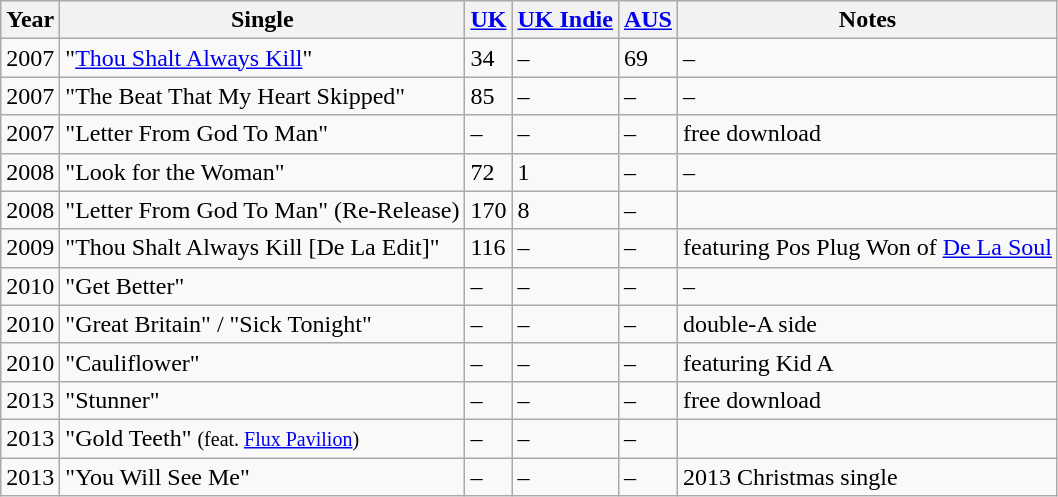<table class="wikitable">
<tr>
<th>Year</th>
<th>Single</th>
<th><a href='#'>UK</a></th>
<th><a href='#'>UK Indie</a></th>
<th><a href='#'>AUS</a><br></th>
<th>Notes</th>
</tr>
<tr>
<td>2007</td>
<td>"<a href='#'>Thou Shalt Always Kill</a>"</td>
<td>34</td>
<td>–</td>
<td>69</td>
<td>–</td>
</tr>
<tr>
<td>2007</td>
<td>"The Beat That My Heart Skipped"</td>
<td>85</td>
<td>–</td>
<td>–</td>
<td>–</td>
</tr>
<tr>
<td>2007</td>
<td>"Letter From God To Man"</td>
<td>–</td>
<td>–</td>
<td>–</td>
<td>free download</td>
</tr>
<tr>
<td>2008</td>
<td>"Look for the Woman"</td>
<td>72</td>
<td>1</td>
<td>–</td>
<td>–</td>
</tr>
<tr>
<td>2008</td>
<td>"Letter From God To Man" (Re-Release)</td>
<td>170</td>
<td>8</td>
<td>–</td>
<td></td>
</tr>
<tr>
<td>2009</td>
<td>"Thou Shalt Always Kill [De La Edit]"</td>
<td>116</td>
<td>–</td>
<td>–</td>
<td>featuring Pos Plug Won of <a href='#'>De La Soul</a></td>
</tr>
<tr>
<td>2010</td>
<td>"Get Better"</td>
<td>–</td>
<td>–</td>
<td>–</td>
<td>–</td>
</tr>
<tr>
<td>2010</td>
<td>"Great Britain" / "Sick Tonight"</td>
<td>–</td>
<td>–</td>
<td>–</td>
<td>double-A side</td>
</tr>
<tr>
<td>2010</td>
<td>"Cauliflower"</td>
<td>–</td>
<td>–</td>
<td>–</td>
<td>featuring Kid A</td>
</tr>
<tr>
<td>2013</td>
<td>"Stunner"</td>
<td>–</td>
<td>–</td>
<td>–</td>
<td>free download</td>
</tr>
<tr>
<td>2013</td>
<td>"Gold Teeth" <small>(feat. <a href='#'>Flux Pavilion</a>)</small></td>
<td>–</td>
<td>–</td>
<td>–</td>
<td></td>
</tr>
<tr>
<td>2013</td>
<td>"You Will See Me"</td>
<td>–</td>
<td>–</td>
<td>–</td>
<td>2013 Christmas single</td>
</tr>
</table>
